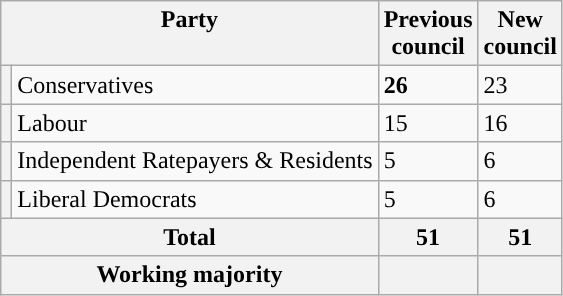<table class="wikitable">
<tr>
<th valign=top colspan="2" style="width: 230px">Party</th>
<th valign=top style="width: 30px">Previous council</th>
<th valign=top style="width: 30px">New council</th>
</tr>
<tr>
<th style="background-color: "></th>
<td>Conservatives</td>
<td><strong>26</strong></td>
<td>23</td>
</tr>
<tr>
<th style="background-color: "></th>
<td>Labour</td>
<td>15</td>
<td>16</td>
</tr>
<tr>
<th style="background-color: "></th>
<td>Independent Ratepayers & Residents</td>
<td>5</td>
<td>6</td>
</tr>
<tr>
<th style="background-color: "></th>
<td>Liberal Democrats</td>
<td>5</td>
<td>6</td>
</tr>
<tr>
<th colspan=2>Total</th>
<th style="text-align: center">51</th>
<th colspan=3>51</th>
</tr>
<tr>
<th colspan=2>Working majority</th>
<th></th>
<th></th>
</tr>
</table>
